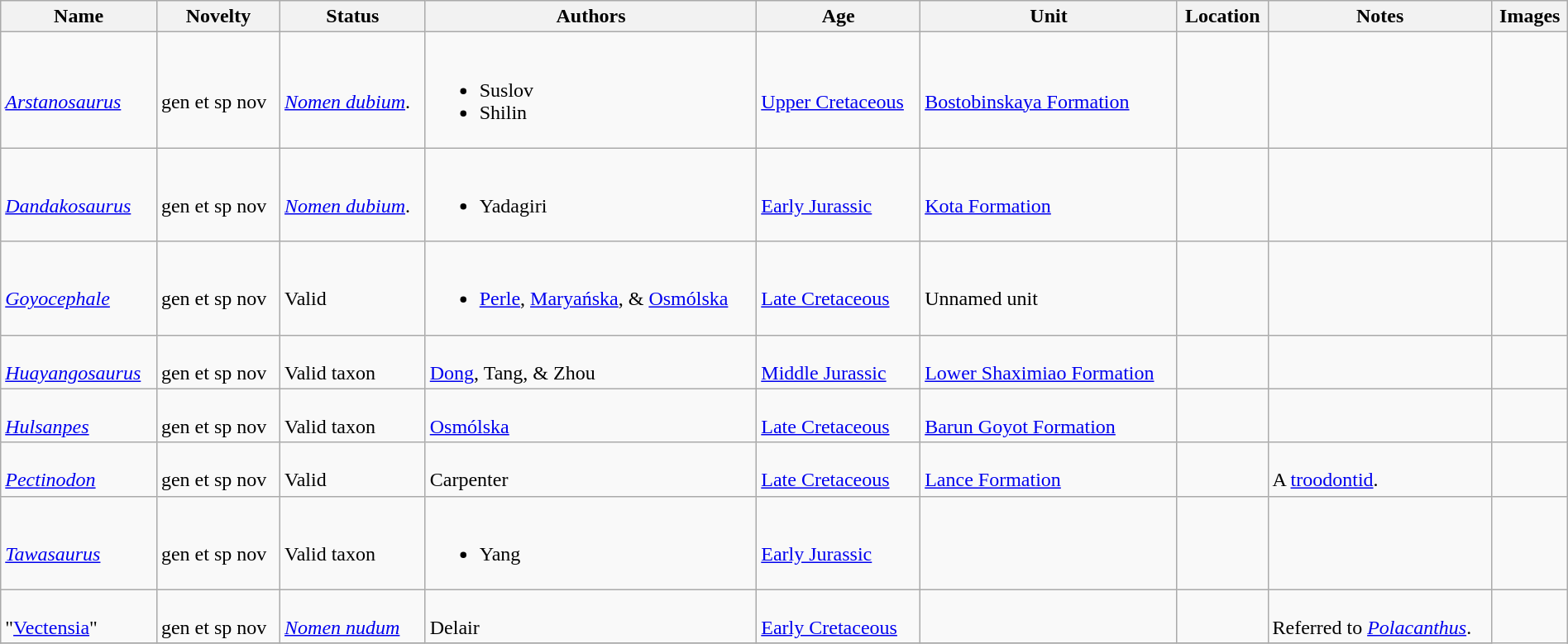<table class="wikitable sortable" align="center" width="100%">
<tr>
<th>Name</th>
<th>Novelty</th>
<th>Status</th>
<th>Authors</th>
<th>Age</th>
<th>Unit</th>
<th>Location</th>
<th>Notes</th>
<th>Images</th>
</tr>
<tr>
<td><br><em><a href='#'>Arstanosaurus</a></em></td>
<td><br>gen et sp nov</td>
<td><br><em><a href='#'>Nomen dubium</a></em>.</td>
<td><br><ul><li>Suslov</li><li>Shilin</li></ul></td>
<td><br><a href='#'>Upper Cretaceous</a></td>
<td><br><a href='#'>Bostobinskaya Formation</a></td>
<td><br></td>
<td></td>
<td><br></td>
</tr>
<tr>
<td><br><em><a href='#'>Dandakosaurus</a></em></td>
<td><br>gen et sp nov</td>
<td><br><em><a href='#'>Nomen dubium</a></em>.</td>
<td><br><ul><li>Yadagiri</li></ul></td>
<td><br><a href='#'>Early Jurassic</a></td>
<td><br><a href='#'>Kota Formation</a></td>
<td><br></td>
<td></td>
</tr>
<tr>
<td><br><em><a href='#'>Goyocephale</a></em></td>
<td><br>gen et sp nov</td>
<td><br>Valid</td>
<td><br><ul><li><a href='#'>Perle</a>, <a href='#'>Maryańska</a>, & <a href='#'>Osmólska</a></li></ul></td>
<td><br><a href='#'>Late Cretaceous</a></td>
<td><br>Unnamed unit</td>
<td><br></td>
<td></td>
<td><br></td>
</tr>
<tr>
<td><br><em><a href='#'>Huayangosaurus</a></em></td>
<td><br>gen et sp nov</td>
<td><br>Valid taxon</td>
<td><br><a href='#'>Dong</a>, Tang, & Zhou</td>
<td><br><a href='#'>Middle Jurassic</a></td>
<td><br><a href='#'>Lower Shaximiao Formation</a></td>
<td><br></td>
<td></td>
<td><br></td>
</tr>
<tr>
<td><br><em><a href='#'>Hulsanpes</a></em></td>
<td><br>gen et sp nov</td>
<td><br>Valid taxon</td>
<td><br><a href='#'>Osmólska</a></td>
<td><br><a href='#'>Late Cretaceous</a></td>
<td><br><a href='#'>Barun Goyot Formation</a></td>
<td><br></td>
<td></td>
<td></td>
</tr>
<tr>
<td><br><em><a href='#'>Pectinodon</a></em></td>
<td><br>gen et sp nov</td>
<td><br>Valid</td>
<td><br>Carpenter</td>
<td><br><a href='#'>Late Cretaceous</a></td>
<td><br><a href='#'>Lance Formation</a></td>
<td><br></td>
<td><br>A <a href='#'>troodontid</a>.</td>
<td></td>
</tr>
<tr>
<td><br><em><a href='#'>Tawasaurus</a></em></td>
<td><br>gen et sp nov</td>
<td><br>Valid taxon</td>
<td><br><ul><li>Yang</li></ul></td>
<td><br><a href='#'>Early Jurassic</a></td>
<td></td>
<td><br></td>
<td></td>
<td></td>
</tr>
<tr>
<td><br>"<a href='#'>Vectensia</a>"</td>
<td><br>gen et sp nov</td>
<td><br><em><a href='#'>Nomen nudum</a></em></td>
<td><br>Delair</td>
<td><br><a href='#'>Early Cretaceous</a></td>
<td></td>
<td></td>
<td><br>Referred to <em><a href='#'>Polacanthus</a></em>.</td>
</tr>
<tr>
</tr>
</table>
